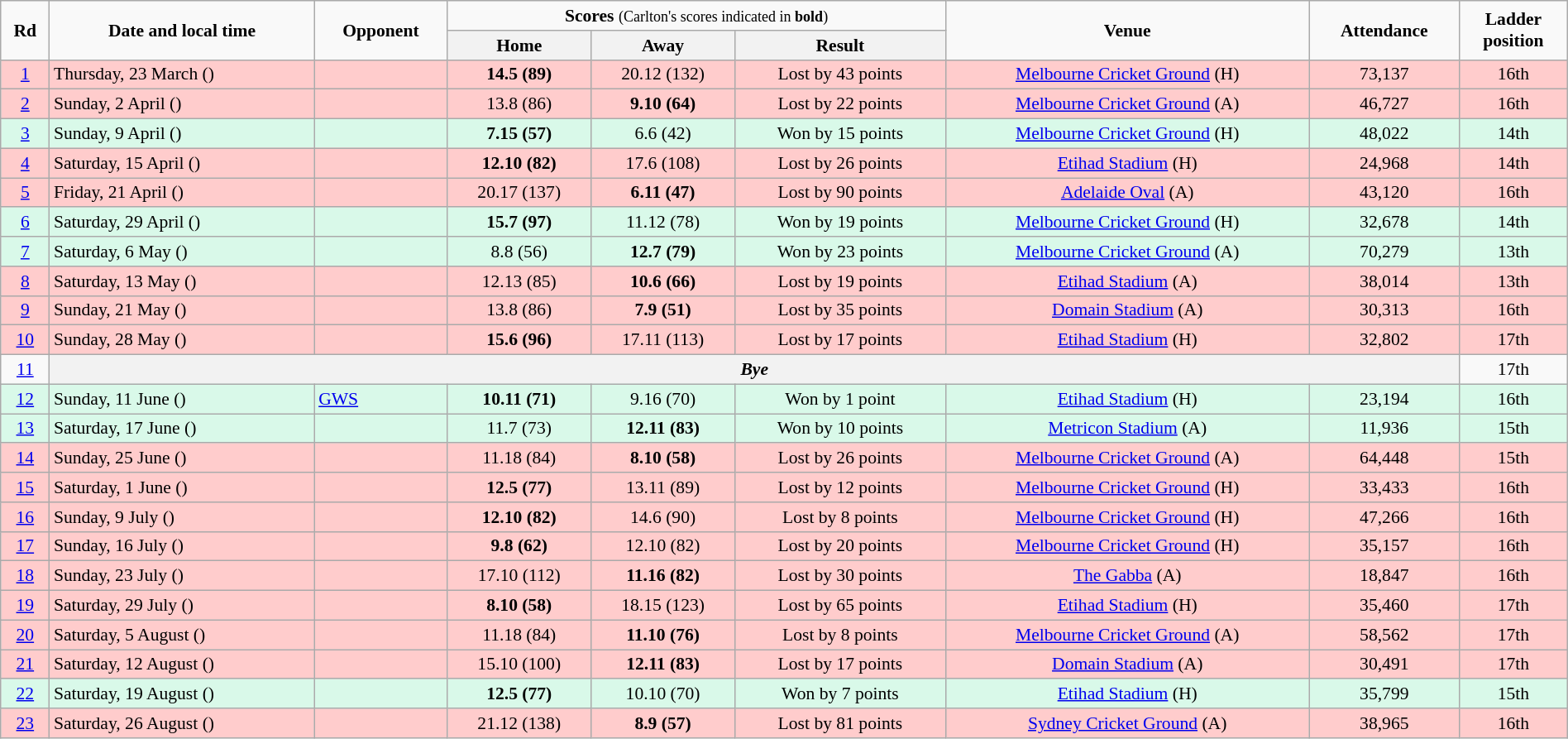<table class="wikitable" style="font-size:90%; text-align:center; width: 100%; margin-left: auto; margin-right: auto;">
<tr>
<td rowspan=2><strong>Rd</strong></td>
<td rowspan=2><strong>Date and local time</strong></td>
<td rowspan=2><strong>Opponent</strong></td>
<td colspan=3><strong>Scores</strong> <small>(Carlton's scores indicated in <strong>bold</strong>)</small></td>
<td rowspan=2><strong>Venue</strong></td>
<td rowspan=2><strong>Attendance</strong></td>
<td rowspan=2><strong>Ladder<br>position</strong></td>
</tr>
<tr>
<th>Home</th>
<th>Away</th>
<th>Result</th>
</tr>
<tr style="background:#fcc;">
<td><a href='#'>1</a></td>
<td align=left>Thursday, 23 March ()</td>
<td align=left></td>
<td><strong>14.5 (89)</strong></td>
<td>20.12 (132)</td>
<td>Lost by 43 points</td>
<td><a href='#'>Melbourne Cricket Ground</a> (H)</td>
<td>73,137</td>
<td>16th</td>
</tr>
<tr style="background:#fcc;">
<td><a href='#'>2</a></td>
<td align=left>Sunday, 2 April ()</td>
<td align=left></td>
<td>13.8 (86)</td>
<td><strong>9.10 (64)</strong></td>
<td>Lost by 22 points</td>
<td><a href='#'>Melbourne Cricket Ground</a> (A)</td>
<td>46,727</td>
<td>16th</td>
</tr>
<tr style="background:#d9f9e9;">
<td><a href='#'>3</a></td>
<td align=left>Sunday, 9 April ()</td>
<td align=left></td>
<td><strong>7.15 (57)</strong></td>
<td>6.6 (42)</td>
<td>Won by 15 points</td>
<td><a href='#'>Melbourne Cricket Ground</a> (H)</td>
<td>48,022</td>
<td>14th</td>
</tr>
<tr style="background:#fcc;">
<td><a href='#'>4</a></td>
<td align=left>Saturday, 15 April ()</td>
<td align=left></td>
<td><strong>12.10 (82)</strong></td>
<td>17.6 (108)</td>
<td>Lost by 26 points</td>
<td><a href='#'>Etihad Stadium</a> (H)</td>
<td>24,968</td>
<td>14th</td>
</tr>
<tr style="background:#fcc;">
<td><a href='#'>5</a></td>
<td align=left>Friday, 21 April ()</td>
<td align=left></td>
<td>20.17 (137)</td>
<td><strong>6.11 (47)</strong></td>
<td>Lost by 90 points</td>
<td><a href='#'>Adelaide Oval</a> (A)</td>
<td>43,120</td>
<td>16th</td>
</tr>
<tr style="background:#d9f9e9;">
<td><a href='#'>6</a></td>
<td align=left>Saturday, 29 April ()</td>
<td align=left></td>
<td><strong>15.7 (97)</strong></td>
<td>11.12 (78)</td>
<td>Won by 19 points</td>
<td><a href='#'>Melbourne Cricket Ground</a> (H)</td>
<td>32,678</td>
<td>14th</td>
</tr>
<tr style="background:#d9f9e9;">
<td><a href='#'>7</a></td>
<td align=left>Saturday, 6 May ()</td>
<td align=left></td>
<td>8.8 (56)</td>
<td><strong>12.7 (79)</strong></td>
<td>Won by 23 points</td>
<td><a href='#'>Melbourne Cricket Ground</a> (A)</td>
<td>70,279</td>
<td>13th</td>
</tr>
<tr style="background:#fcc;">
<td><a href='#'>8</a></td>
<td align=left>Saturday, 13 May ()</td>
<td align=left></td>
<td>12.13 (85)</td>
<td><strong>10.6 (66)</strong></td>
<td>Lost by 19 points</td>
<td><a href='#'>Etihad Stadium</a> (A)</td>
<td>38,014</td>
<td>13th</td>
</tr>
<tr style="background:#fcc;">
<td><a href='#'>9</a></td>
<td align=left>Sunday, 21 May ()</td>
<td align=left></td>
<td>13.8 (86)</td>
<td><strong>7.9 (51)</strong></td>
<td>Lost by 35 points</td>
<td><a href='#'>Domain Stadium</a> (A)</td>
<td>30,313</td>
<td>16th</td>
</tr>
<tr style="background:#fcc;">
<td><a href='#'>10</a></td>
<td align=left>Sunday, 28 May ()</td>
<td align=left></td>
<td><strong>15.6 (96)</strong></td>
<td>17.11 (113)</td>
<td>Lost by 17 points</td>
<td><a href='#'>Etihad Stadium</a> (H)</td>
<td>32,802</td>
<td>17th</td>
</tr>
<tr>
<td><a href='#'>11</a></td>
<th colspan=7><span><em>Bye</em></span></th>
<td>17th</td>
</tr>
<tr style="background:#d9f9e9;">
<td><a href='#'>12</a></td>
<td align=left>Sunday, 11 June ()</td>
<td align=left><a href='#'>GWS</a></td>
<td><strong>10.11 (71)</strong></td>
<td>9.16 (70)</td>
<td>Won by 1 point</td>
<td><a href='#'>Etihad Stadium</a> (H)</td>
<td>23,194</td>
<td>16th</td>
</tr>
<tr style="background:#d9f9e9;">
<td><a href='#'>13</a></td>
<td align=left>Saturday, 17 June ()</td>
<td align=left></td>
<td>11.7 (73)</td>
<td><strong>12.11 (83)</strong></td>
<td>Won by 10 points</td>
<td><a href='#'>Metricon Stadium</a> (A)</td>
<td>11,936</td>
<td>15th</td>
</tr>
<tr style="background:#fcc;">
<td><a href='#'>14</a></td>
<td align=left>Sunday, 25 June ()</td>
<td align=left></td>
<td>11.18 (84)</td>
<td><strong>8.10 (58)</strong></td>
<td>Lost by 26 points</td>
<td><a href='#'>Melbourne Cricket Ground</a> (A)</td>
<td>64,448</td>
<td>15th</td>
</tr>
<tr style="background:#fcc;">
<td><a href='#'>15</a></td>
<td align=left>Saturday, 1 June ()</td>
<td align=left></td>
<td><strong>12.5 (77)</strong></td>
<td>13.11 (89)</td>
<td>Lost by 12 points</td>
<td><a href='#'>Melbourne Cricket Ground</a> (H)</td>
<td>33,433</td>
<td>16th</td>
</tr>
<tr style="background:#fcc;">
<td><a href='#'>16</a></td>
<td align=left>Sunday, 9 July ()</td>
<td align=left></td>
<td><strong>12.10 (82)</strong></td>
<td>14.6 (90)</td>
<td>Lost by 8 points</td>
<td><a href='#'>Melbourne Cricket Ground</a> (H)</td>
<td>47,266</td>
<td>16th</td>
</tr>
<tr style="background:#fcc;">
<td><a href='#'>17</a></td>
<td align=left>Sunday, 16 July ()</td>
<td align=left></td>
<td><strong>9.8 (62)</strong></td>
<td>12.10 (82)</td>
<td>Lost by 20 points</td>
<td><a href='#'>Melbourne Cricket Ground</a> (H)</td>
<td>35,157</td>
<td>16th</td>
</tr>
<tr style="background:#fcc;">
<td><a href='#'>18</a></td>
<td align=left>Sunday, 23 July ()</td>
<td align=left></td>
<td>17.10 (112)</td>
<td><strong>11.16 (82)</strong></td>
<td>Lost by 30 points</td>
<td><a href='#'>The Gabba</a> (A)</td>
<td>18,847</td>
<td>16th</td>
</tr>
<tr style="background:#fcc;">
<td><a href='#'>19</a></td>
<td align=left>Saturday, 29 July ()</td>
<td align=left></td>
<td><strong>8.10 (58)</strong></td>
<td>18.15 (123)</td>
<td>Lost by 65 points</td>
<td><a href='#'>Etihad Stadium</a> (H)</td>
<td>35,460</td>
<td>17th</td>
</tr>
<tr style="background:#fcc;">
<td><a href='#'>20</a></td>
<td align=left>Saturday, 5 August ()</td>
<td align=left></td>
<td>11.18 (84)</td>
<td><strong>11.10 (76)</strong></td>
<td>Lost by 8 points</td>
<td><a href='#'>Melbourne Cricket Ground</a> (A)</td>
<td>58,562</td>
<td>17th</td>
</tr>
<tr style="background:#fcc;">
<td><a href='#'>21</a></td>
<td align=left>Saturday, 12 August ()</td>
<td align=left></td>
<td>15.10 (100)</td>
<td><strong>12.11 (83)</strong></td>
<td>Lost by 17 points</td>
<td><a href='#'>Domain Stadium</a> (A)</td>
<td>30,491</td>
<td>17th</td>
</tr>
<tr style="background:#d9f9e9;">
<td><a href='#'>22</a></td>
<td align=left>Saturday, 19 August ()</td>
<td align=left></td>
<td><strong>12.5 (77)</strong></td>
<td>10.10 (70)</td>
<td>Won by 7 points</td>
<td><a href='#'>Etihad Stadium</a> (H)</td>
<td>35,799</td>
<td>15th</td>
</tr>
<tr style="background:#fcc;">
<td><a href='#'>23</a></td>
<td align=left>Saturday, 26 August ()</td>
<td align=left></td>
<td>21.12 (138)</td>
<td><strong>8.9 (57)</strong></td>
<td>Lost by 81 points</td>
<td><a href='#'>Sydney Cricket Ground</a> (A)</td>
<td>38,965</td>
<td>16th</td>
</tr>
</table>
